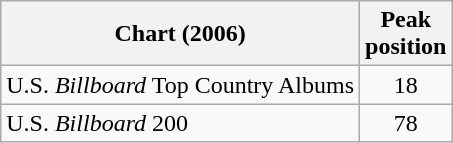<table class="wikitable">
<tr>
<th>Chart (2006)</th>
<th>Peak<br>position</th>
</tr>
<tr>
<td>U.S. <em>Billboard</em> Top Country Albums</td>
<td align="center">18</td>
</tr>
<tr>
<td>U.S. <em>Billboard</em> 200</td>
<td align="center">78</td>
</tr>
</table>
